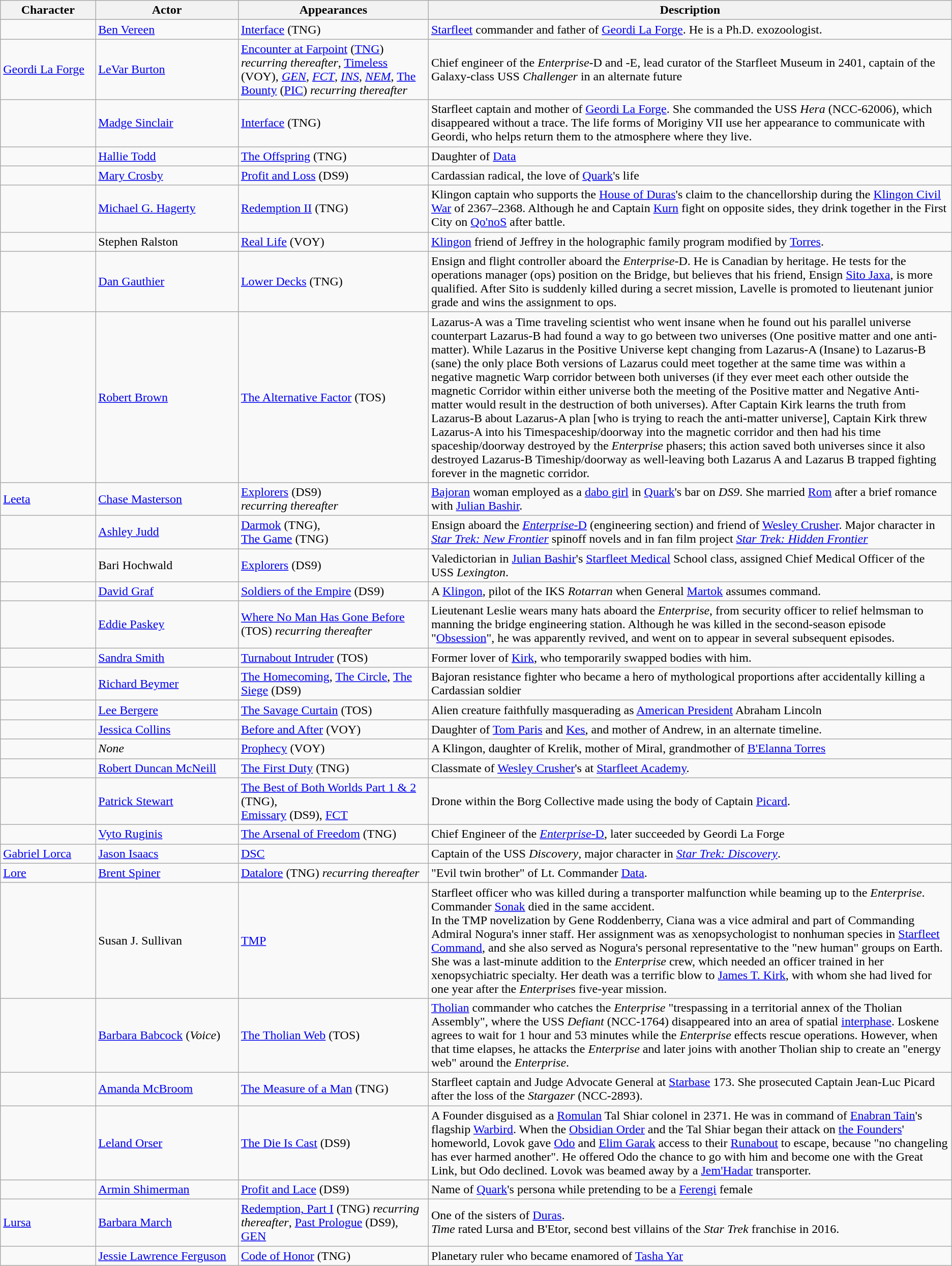<table class="wikitable">
<tr>
<th width="10%">Character</th>
<th width="15%">Actor</th>
<th width="20%">Appearances</th>
<th width="55%">Description</th>
</tr>
<tr>
<td></td>
<td><a href='#'>Ben Vereen</a></td>
<td><a href='#'>Interface</a> (TNG)</td>
<td><a href='#'>Starfleet</a> commander and father of <a href='#'>Geordi La Forge</a>. He is a Ph.D. exozoologist.</td>
</tr>
<tr>
<td><a href='#'>Geordi La Forge</a></td>
<td><a href='#'>LeVar Burton</a></td>
<td><a href='#'>Encounter at Farpoint</a> (<a href='#'>TNG</a>) <em>recurring thereafter</em>, <a href='#'>Timeless</a> (VOY), <a href='#'><em>GEN</em></a>, <a href='#'><em>FCT</em></a>, <a href='#'><em>INS</em></a>, <a href='#'><em>NEM</em></a>, <a href='#'>The Bounty</a> (<a href='#'>PIC</a>) <em>recurring thereafter</em></td>
<td>Chief engineer of the <em>Enterprise</em>-D and -E, lead curator of the Starfleet Museum in 2401, captain of the Galaxy-class USS <em>Challenger</em> in an alternate future</td>
</tr>
<tr>
<td></td>
<td><a href='#'>Madge Sinclair</a></td>
<td><a href='#'>Interface</a> (TNG)</td>
<td>Starfleet captain and mother of <a href='#'>Geordi La Forge</a>. She commanded the USS <em>Hera</em> (NCC-62006), which disappeared without a trace. The life forms of Moriginy VII use her appearance to communicate with Geordi, who helps return them to the atmosphere where they live.</td>
</tr>
<tr>
<td></td>
<td><a href='#'>Hallie Todd</a></td>
<td><a href='#'>The Offspring</a> (TNG)</td>
<td>Daughter of <a href='#'>Data</a></td>
</tr>
<tr>
<td></td>
<td><a href='#'>Mary Crosby</a></td>
<td><a href='#'>Profit and Loss</a> (DS9)</td>
<td>Cardassian radical, the love of <a href='#'>Quark</a>'s life</td>
</tr>
<tr>
<td></td>
<td><a href='#'>Michael G. Hagerty</a></td>
<td><a href='#'>Redemption II</a> (TNG)</td>
<td>Klingon captain who supports the <a href='#'>House of Duras</a>'s claim to the chancellorship during the <a href='#'>Klingon Civil War</a> of 2367–2368. Although he and Captain <a href='#'>Kurn</a> fight on opposite sides, they drink together in the First City on <a href='#'>Qo'noS</a> after battle.</td>
</tr>
<tr>
<td></td>
<td>Stephen Ralston</td>
<td><a href='#'>Real Life</a> (VOY)</td>
<td><a href='#'>Klingon</a> friend of Jeffrey in the holographic family program modified by <a href='#'>Torres</a>.</td>
</tr>
<tr>
<td></td>
<td><a href='#'>Dan Gauthier</a></td>
<td><a href='#'>Lower Decks</a> (TNG)</td>
<td>Ensign and flight controller aboard the <em>Enterprise</em>-D. He is Canadian by heritage. He tests for the operations manager (ops) position on the Bridge, but believes that his friend, Ensign <a href='#'>Sito Jaxa</a>, is more qualified. After Sito is suddenly killed during a secret mission, Lavelle is promoted to lieutenant junior grade and wins the assignment to ops.</td>
</tr>
<tr>
<td></td>
<td><a href='#'>Robert Brown</a></td>
<td><a href='#'>The Alternative Factor</a> (TOS)</td>
<td>Lazarus-A was a Time traveling scientist who went insane when he found out his parallel universe counterpart Lazarus-B had found a way to go between two universes (One positive matter and one anti-matter).  While Lazarus in the Positive Universe kept changing from Lazarus-A (Insane) to Lazarus-B (sane) the only place Both versions of Lazarus could meet together at the same time was within a negative magnetic Warp corridor between both universes (if they ever meet each other outside the magnetic Corridor within either universe both the meeting of the Positive matter and Negative Anti-matter would result in the destruction of both universes). After Captain Kirk learns the truth from Lazarus-B about Lazarus-A plan [who is trying to reach the anti-matter universe], Captain Kirk threw Lazarus-A into his  Timespaceship/doorway into the magnetic corridor and then had his time spaceship/doorway destroyed by the <em>Enterprise</em> phasers; this action saved both universes since it also destroyed Lazarus-B Timeship/doorway as well-leaving both Lazarus A and Lazarus B trapped fighting forever in the magnetic corridor.</td>
</tr>
<tr>
<td><a href='#'>Leeta</a></td>
<td><a href='#'>Chase Masterson</a></td>
<td><a href='#'>Explorers</a> (DS9)<br><em>recurring thereafter</em></td>
<td><a href='#'>Bajoran</a> woman employed as a <a href='#'>dabo girl</a> in <a href='#'>Quark</a>'s bar on <em>DS9</em>. She married <a href='#'>Rom</a> after a brief romance with <a href='#'>Julian Bashir</a>.</td>
</tr>
<tr>
<td></td>
<td><a href='#'>Ashley Judd</a></td>
<td><a href='#'>Darmok</a> (TNG),<br><a href='#'>The Game</a> (TNG)</td>
<td>Ensign aboard the <a href='#'><em>Enterprise</em>-D</a> (engineering section) and friend of <a href='#'>Wesley Crusher</a>. Major character in <em><a href='#'>Star Trek: New Frontier</a></em> spinoff novels and in fan film project <em><a href='#'>Star Trek: Hidden Frontier</a></em></td>
</tr>
<tr>
<td></td>
<td>Bari Hochwald</td>
<td><a href='#'>Explorers</a> (DS9)</td>
<td>Valedictorian in <a href='#'>Julian Bashir</a>'s <a href='#'>Starfleet Medical</a> School class, assigned Chief Medical Officer of the USS <em>Lexington</em>.</td>
</tr>
<tr>
<td></td>
<td><a href='#'>David Graf</a></td>
<td><a href='#'>Soldiers of the Empire</a> (DS9)</td>
<td>A <a href='#'>Klingon</a>, pilot of the IKS <em>Rotarran</em> when General <a href='#'>Martok</a> assumes command.</td>
</tr>
<tr>
<td></td>
<td><a href='#'>Eddie Paskey</a></td>
<td><a href='#'>Where No Man Has Gone Before</a> (TOS) <em>recurring thereafter</em></td>
<td>Lieutenant Leslie wears many hats aboard the <em>Enterprise</em>, from security officer to relief helmsman to manning the bridge engineering station. Although he was killed in the second-season episode "<a href='#'>Obsession</a>", he was apparently revived, and went on to appear in several subsequent episodes.</td>
</tr>
<tr>
<td></td>
<td><a href='#'>Sandra Smith</a></td>
<td><a href='#'>Turnabout Intruder</a> (TOS)</td>
<td>Former lover of <a href='#'>Kirk</a>, who temporarily swapped bodies with him.</td>
</tr>
<tr>
<td></td>
<td><a href='#'>Richard Beymer</a></td>
<td><a href='#'>The Homecoming</a>, <a href='#'>The Circle</a>, <a href='#'>The Siege</a> (DS9)</td>
<td>Bajoran resistance fighter who became a hero of mythological proportions after accidentally killing a Cardassian soldier</td>
</tr>
<tr>
<td></td>
<td><a href='#'>Lee Bergere</a></td>
<td><a href='#'>The Savage Curtain</a> (TOS)</td>
<td>Alien creature faithfully masquerading as <a href='#'>American President</a> Abraham Lincoln</td>
</tr>
<tr>
<td></td>
<td><a href='#'>Jessica Collins</a></td>
<td><a href='#'>Before and After</a> (VOY)</td>
<td>Daughter of <a href='#'>Tom Paris</a> and <a href='#'>Kes</a>, and mother of Andrew, in an alternate timeline.</td>
</tr>
<tr>
<td></td>
<td><em>None</em></td>
<td><a href='#'>Prophecy</a> (VOY)</td>
<td>A Klingon, daughter of Krelik, mother of Miral, grandmother of <a href='#'>B'Elanna Torres</a></td>
</tr>
<tr>
<td></td>
<td><a href='#'>Robert Duncan McNeill</a></td>
<td><a href='#'>The First Duty</a> (TNG)</td>
<td>Classmate of <a href='#'>Wesley Crusher</a>'s at <a href='#'>Starfleet Academy</a>.</td>
</tr>
<tr>
<td></td>
<td><a href='#'>Patrick Stewart</a></td>
<td><a href='#'>The Best of Both Worlds Part 1 & 2</a> (TNG),<br><a href='#'>Emissary</a> (DS9), <a href='#'>FCT</a></td>
<td>Drone within the Borg Collective made using the body of Captain <a href='#'>Picard</a>.</td>
</tr>
<tr>
<td></td>
<td><a href='#'>Vyto Ruginis</a></td>
<td><a href='#'>The Arsenal of Freedom</a> (TNG)</td>
<td>Chief Engineer of the <a href='#'><em>Enterprise</em>-D</a>, later succeeded by Geordi La Forge</td>
</tr>
<tr>
<td><a href='#'>Gabriel Lorca</a></td>
<td><a href='#'>Jason Isaacs</a></td>
<td><a href='#'>DSC</a></td>
<td>Captain of the USS <em>Discovery</em>, major character in <em><a href='#'>Star Trek: Discovery</a></em>.</td>
</tr>
<tr>
<td><a href='#'>Lore</a></td>
<td><a href='#'>Brent Spiner</a></td>
<td><a href='#'>Datalore</a> (TNG) <em>recurring thereafter</em></td>
<td>"Evil twin brother" of Lt. Commander <a href='#'>Data</a>.</td>
</tr>
<tr>
<td></td>
<td>Susan J. Sullivan</td>
<td><a href='#'>TMP</a></td>
<td>Starfleet officer who was killed during a transporter malfunction while beaming up to the <em>Enterprise</em>. Commander <a href='#'>Sonak</a> died in the same accident.<br>In the TMP novelization by Gene Roddenberry, Ciana was a vice admiral and part of Commanding Admiral Nogura's inner staff. Her assignment was as xenopsychologist to nonhuman species in <a href='#'>Starfleet Command</a>, and she also served as Nogura's personal representative to the "new human" groups on Earth. She was a last-minute addition to the <em>Enterprise</em> crew, which needed an officer trained in her xenopsychiatric specialty. Her death was a terrific blow to <a href='#'>James T. Kirk</a>, with whom she had lived for one year after the <em>Enterprise</em>s five-year mission.</td>
</tr>
<tr>
<td></td>
<td><a href='#'>Barbara Babcock</a> (<em>Voice</em>)</td>
<td><a href='#'>The Tholian Web</a> (TOS)</td>
<td><a href='#'>Tholian</a> commander who catches the <em>Enterprise</em> "trespassing in a territorial annex of the Tholian Assembly", where the USS <em>Defiant</em> (NCC-1764) disappeared into an area of spatial <a href='#'>interphase</a>. Loskene agrees to wait for 1 hour and 53 minutes while the <em>Enterprise</em> effects rescue operations. However, when that time elapses, he attacks the <em>Enterprise</em> and later joins with another Tholian ship to create an "energy web" around the <em>Enterprise</em>.</td>
</tr>
<tr>
<td></td>
<td><a href='#'>Amanda McBroom</a></td>
<td><a href='#'>The Measure of a Man</a> (TNG)</td>
<td>Starfleet captain and Judge Advocate General at <a href='#'>Starbase</a> 173. She prosecuted Captain Jean-Luc Picard after the loss of the <em>Stargazer</em> (NCC-2893).</td>
</tr>
<tr>
<td></td>
<td><a href='#'>Leland Orser</a></td>
<td><a href='#'>The Die Is Cast</a> (DS9)</td>
<td>A Founder disguised as a <a href='#'>Romulan</a> Tal Shiar colonel in 2371. He was in command of <a href='#'>Enabran Tain</a>'s flagship <a href='#'>Warbird</a>. When the <a href='#'>Obsidian Order</a> and the Tal Shiar began their attack on <a href='#'>the Founders</a>' homeworld, Lovok gave <a href='#'>Odo</a> and <a href='#'>Elim Garak</a> access to their <a href='#'>Runabout</a> to escape, because "no changeling has ever harmed another". He offered Odo the chance to go with him and become one with the Great Link, but Odo declined. Lovok was beamed away by a <a href='#'>Jem'Hadar</a> transporter.</td>
</tr>
<tr>
<td></td>
<td><a href='#'>Armin Shimerman</a></td>
<td><a href='#'>Profit and Lace</a> (DS9)</td>
<td>Name of <a href='#'>Quark</a>'s persona while pretending to be a <a href='#'>Ferengi</a> female</td>
</tr>
<tr>
<td><a href='#'>Lursa</a></td>
<td><a href='#'>Barbara March</a></td>
<td><a href='#'>Redemption, Part I</a> (TNG) <em>recurring thereafter</em>, <a href='#'>Past Prologue</a> (DS9), <a href='#'>GEN</a></td>
<td>One of the sisters of <a href='#'>Duras</a>.<br><em>Time</em> rated Lursa and B'Etor, second best villains of the <em>Star Trek</em> franchise in 2016.</td>
</tr>
<tr>
<td></td>
<td><a href='#'>Jessie Lawrence Ferguson</a></td>
<td><a href='#'>Code of Honor</a> (TNG)</td>
<td>Planetary ruler who became enamored of <a href='#'>Tasha Yar</a></td>
</tr>
</table>
